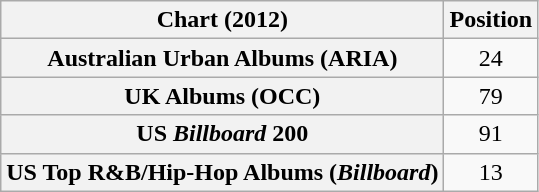<table class="wikitable sortable plainrowheaders" style="text-align:center;">
<tr>
<th scope="col">Chart (2012)</th>
<th scope="col">Position</th>
</tr>
<tr>
<th scope="row">Australian Urban Albums (ARIA)</th>
<td>24</td>
</tr>
<tr>
<th scope="row">UK Albums (OCC)</th>
<td>79</td>
</tr>
<tr>
<th scope="row">US <em>Billboard</em> 200</th>
<td>91</td>
</tr>
<tr>
<th scope="row">US Top R&B/Hip-Hop Albums (<em>Billboard</em>)</th>
<td>13</td>
</tr>
</table>
